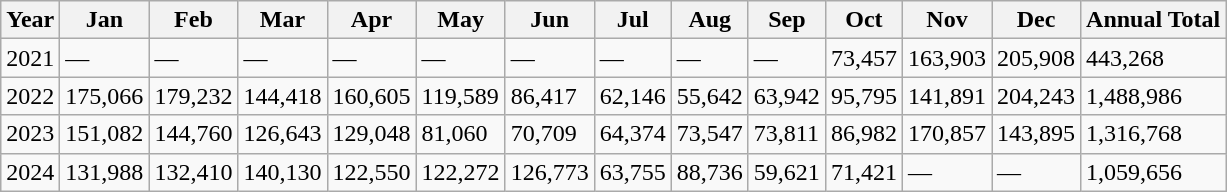<table class="wikitable sortable">
<tr>
<th>Year</th>
<th>Jan</th>
<th>Feb</th>
<th>Mar</th>
<th>Apr</th>
<th>May</th>
<th>Jun</th>
<th>Jul</th>
<th>Aug</th>
<th>Sep</th>
<th>Oct</th>
<th>Nov</th>
<th>Dec</th>
<th>Annual Total</th>
</tr>
<tr>
<td>2021</td>
<td>—</td>
<td>—</td>
<td>—</td>
<td>—</td>
<td>—</td>
<td>—</td>
<td>—</td>
<td>—</td>
<td>—</td>
<td>73,457</td>
<td>163,903</td>
<td>205,908</td>
<td>443,268</td>
</tr>
<tr>
<td>2022</td>
<td>175,066</td>
<td>179,232</td>
<td>144,418</td>
<td>160,605</td>
<td>119,589</td>
<td>86,417</td>
<td>62,146</td>
<td>55,642</td>
<td>63,942</td>
<td>95,795</td>
<td>141,891</td>
<td>204,243</td>
<td>1,488,986</td>
</tr>
<tr>
<td>2023</td>
<td>151,082</td>
<td>144,760</td>
<td>126,643</td>
<td>129,048</td>
<td>81,060</td>
<td>70,709</td>
<td>64,374</td>
<td>73,547</td>
<td>73,811</td>
<td>86,982</td>
<td>170,857</td>
<td>143,895</td>
<td>1,316,768</td>
</tr>
<tr>
<td>2024</td>
<td>131,988</td>
<td>132,410</td>
<td>140,130</td>
<td>122,550</td>
<td>122,272</td>
<td>126,773</td>
<td>63,755</td>
<td>88,736</td>
<td>59,621</td>
<td>71,421</td>
<td>—</td>
<td>—</td>
<td>1,059,656</td>
</tr>
</table>
